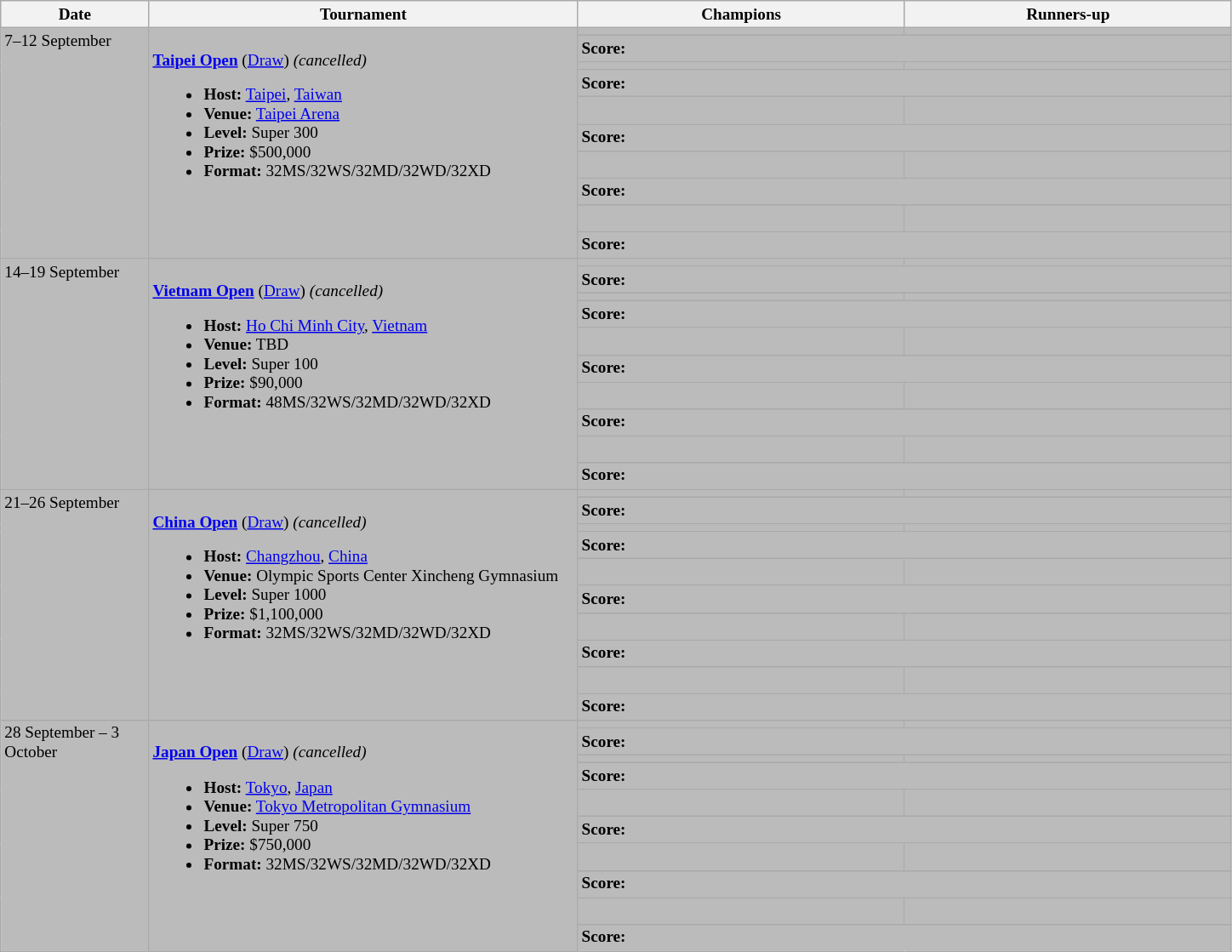<table class="wikitable" style="font-size:80%">
<tr>
<th width="110">Date</th>
<th width="330">Tournament</th>
<th width="250">Champions</th>
<th width="250">Runners-up</th>
</tr>
<tr valign="top" bgcolor="#BBBBBB">
<td rowspan="10">7–12 September</td>
<td bgcolor="#BBBBBB" rowspan="10"><br><strong> <a href='#'>Taipei Open</a></strong> (<a href='#'>Draw</a>) <em>(cancelled)</em><ul><li><strong>Host:</strong> <a href='#'>Taipei</a>, <a href='#'>Taiwan</a></li><li><strong>Venue:</strong> <a href='#'>Taipei Arena</a></li><li><strong>Level:</strong> Super 300</li><li><strong>Prize:</strong> $500,000</li><li><strong>Format:</strong> 32MS/32WS/32MD/32WD/32XD</li></ul></td>
<td><strong> </strong></td>
<td></td>
</tr>
<tr bgcolor="#BBBBBB">
<td colspan="2"><strong>Score:</strong></td>
</tr>
<tr valign="top" bgcolor="#BBBBBB">
<td><strong> </strong></td>
<td></td>
</tr>
<tr bgcolor="#BBBBBB">
<td colspan="2"><strong>Score:</strong></td>
</tr>
<tr valign="top" bgcolor="#BBBBBB">
<td><strong> <br> </strong></td>
<td> <br></td>
</tr>
<tr bgcolor="#BBBBBB">
<td colspan="2"><strong>Score:</strong></td>
</tr>
<tr valign="top" bgcolor="#BBBBBB">
<td><strong> <br> </strong></td>
<td> <br></td>
</tr>
<tr bgcolor="#BBBBBB">
<td colspan="2"><strong>Score:</strong></td>
</tr>
<tr valign="top" bgcolor="#BBBBBB">
<td><strong> <br> </strong></td>
<td> <br></td>
</tr>
<tr bgcolor="#BBBBBB">
<td colspan="2"><strong>Score:</strong></td>
</tr>
<tr valign="top" bgcolor="#BBBBBB">
<td rowspan="10">14–19 September</td>
<td bgcolor="#BBBBBB" rowspan="10"><br><strong> <a href='#'>Vietnam Open</a></strong> (<a href='#'>Draw</a>) <em>(cancelled)</em><ul><li><strong>Host:</strong> <a href='#'>Ho Chi Minh City</a>, <a href='#'>Vietnam</a></li><li><strong>Venue:</strong> TBD</li><li><strong>Level:</strong> Super 100</li><li><strong>Prize:</strong> $90,000</li><li><strong>Format:</strong> 48MS/32WS/32MD/32WD/32XD</li></ul></td>
<td><strong> </strong></td>
<td></td>
</tr>
<tr bgcolor="#BBBBBB">
<td colspan="2"><strong>Score:</strong></td>
</tr>
<tr valign="top" bgcolor="#BBBBBB">
<td><strong> </strong></td>
<td></td>
</tr>
<tr bgcolor="#BBBBBB">
<td colspan="2"><strong>Score:</strong></td>
</tr>
<tr valign="top" bgcolor="#BBBBBB">
<td><strong> <br> </strong></td>
<td> <br></td>
</tr>
<tr bgcolor="#BBBBBB">
<td colspan="2"><strong>Score:</strong></td>
</tr>
<tr valign="top" bgcolor="#BBBBBB">
<td><strong> <br> </strong></td>
<td> <br></td>
</tr>
<tr bgcolor="#BBBBBB">
<td colspan="2"><strong>Score:</strong></td>
</tr>
<tr valign="top" bgcolor="#BBBBBB">
<td><strong> <br> </strong></td>
<td> <br></td>
</tr>
<tr bgcolor="#BBBBBB">
<td colspan="2"><strong>Score:</strong></td>
</tr>
<tr valign="top" bgcolor="#BBBBBB">
<td rowspan="10">21–26 September</td>
<td bgcolor="#BBBBBB" rowspan="10"><br><strong> <a href='#'>China Open</a></strong> (<a href='#'>Draw</a>) <em>(cancelled)</em><ul><li><strong>Host:</strong> <a href='#'>Changzhou</a>, <a href='#'>China</a></li><li><strong>Venue:</strong> Olympic Sports Center Xincheng Gymnasium</li><li><strong>Level:</strong> Super 1000</li><li><strong>Prize:</strong> $1,100,000</li><li><strong>Format:</strong> 32MS/32WS/32MD/32WD/32XD</li></ul></td>
<td><strong> </strong></td>
<td></td>
</tr>
<tr bgcolor="#BBBBBB">
<td colspan="2"><strong>Score:</strong></td>
</tr>
<tr valign="top" bgcolor="#BBBBBB">
<td><strong> </strong></td>
<td></td>
</tr>
<tr bgcolor="#BBBBBB">
<td colspan="2"><strong>Score:</strong></td>
</tr>
<tr valign="top" bgcolor="#BBBBBB">
<td><strong> <br> </strong></td>
<td> <br></td>
</tr>
<tr bgcolor="#BBBBBB">
<td colspan="2"><strong>Score:</strong></td>
</tr>
<tr valign="top" bgcolor="#BBBBBB">
<td><strong> <br> </strong></td>
<td> <br></td>
</tr>
<tr bgcolor="#BBBBBB">
<td colspan="2"><strong>Score:</strong></td>
</tr>
<tr valign="top" bgcolor="#BBBBBB">
<td><strong> <br> </strong></td>
<td> <br></td>
</tr>
<tr bgcolor="#BBBBBB">
<td colspan="2"><strong>Score:</strong></td>
</tr>
<tr valign="top" bgcolor="#BBBBBB">
<td rowspan="10">28 September – 3 October</td>
<td bgcolor="#BBBBBB" rowspan="10"><br><strong> <a href='#'>Japan Open</a></strong> (<a href='#'>Draw</a>)  <em>(cancelled)</em><ul><li><strong>Host:</strong> <a href='#'>Tokyo</a>, <a href='#'>Japan</a></li><li><strong>Venue:</strong> <a href='#'>Tokyo Metropolitan Gymnasium</a></li><li><strong>Level:</strong> Super 750</li><li><strong>Prize:</strong> $750,000</li><li><strong>Format:</strong> 32MS/32WS/32MD/32WD/32XD</li></ul></td>
<td><strong> </strong></td>
<td></td>
</tr>
<tr bgcolor="#BBBBBB">
<td colspan="2"><strong>Score:</strong></td>
</tr>
<tr valign="top" bgcolor="#BBBBBB">
<td><strong> </strong></td>
<td></td>
</tr>
<tr bgcolor="#BBBBBB">
<td colspan="2"><strong>Score:</strong></td>
</tr>
<tr valign="top" bgcolor="#BBBBBB">
<td><strong> <br> </strong></td>
<td> <br></td>
</tr>
<tr bgcolor="#BBBBBB">
<td colspan="2"><strong>Score:</strong></td>
</tr>
<tr valign="top" bgcolor="#BBBBBB">
<td><strong> <br> </strong></td>
<td> <br></td>
</tr>
<tr bgcolor="#BBBBBB">
<td colspan="2"><strong>Score:</strong></td>
</tr>
<tr valign="top" bgcolor="#BBBBBB">
<td><strong> <br> </strong></td>
<td> <br></td>
</tr>
<tr bgcolor="#BBBBBB">
<td colspan="2"><strong>Score:</strong></td>
</tr>
</table>
